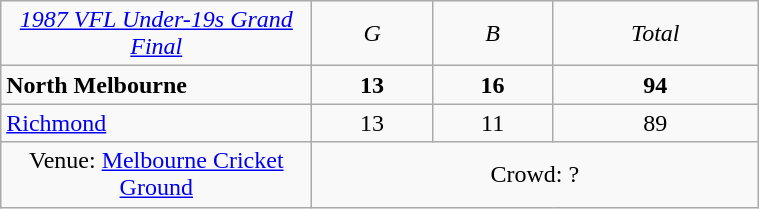<table class="wikitable" style="text-align:center; width:40%">
<tr>
<td width=200><em><a href='#'>1987 VFL Under-19s Grand Final</a></em></td>
<td><em>G</em></td>
<td><em>B</em></td>
<td><em>Total</em></td>
</tr>
<tr>
<td style="text-align:left"><strong>North Melbourne</strong></td>
<td><strong>13</strong></td>
<td><strong>16</strong></td>
<td><strong>94</strong></td>
</tr>
<tr>
<td style="text-align:left"><a href='#'>Richmond</a></td>
<td>13</td>
<td>11</td>
<td>89</td>
</tr>
<tr>
<td>Venue: <a href='#'>Melbourne Cricket Ground</a></td>
<td colspan=3>Crowd: ?</td>
</tr>
</table>
